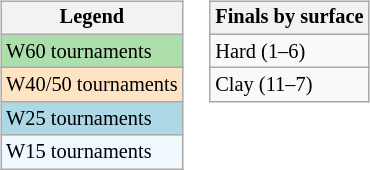<table>
<tr valign=top>
<td><br><table class="wikitable" style=font-size:85%;>
<tr>
<th>Legend</th>
</tr>
<tr style="background:#addfad;">
<td>W60 tournaments</td>
</tr>
<tr bgcolor=ffe4c4>
<td>W40/50 tournaments</td>
</tr>
<tr style="background:lightblue;">
<td>W25 tournaments</td>
</tr>
<tr style="background:#f0f8ff;">
<td>W15 tournaments</td>
</tr>
</table>
</td>
<td><br><table class="wikitable" style=font-size:85%;>
<tr>
<th>Finals by surface</th>
</tr>
<tr>
<td>Hard (1–6)</td>
</tr>
<tr>
<td>Clay (11–7)</td>
</tr>
</table>
</td>
</tr>
</table>
